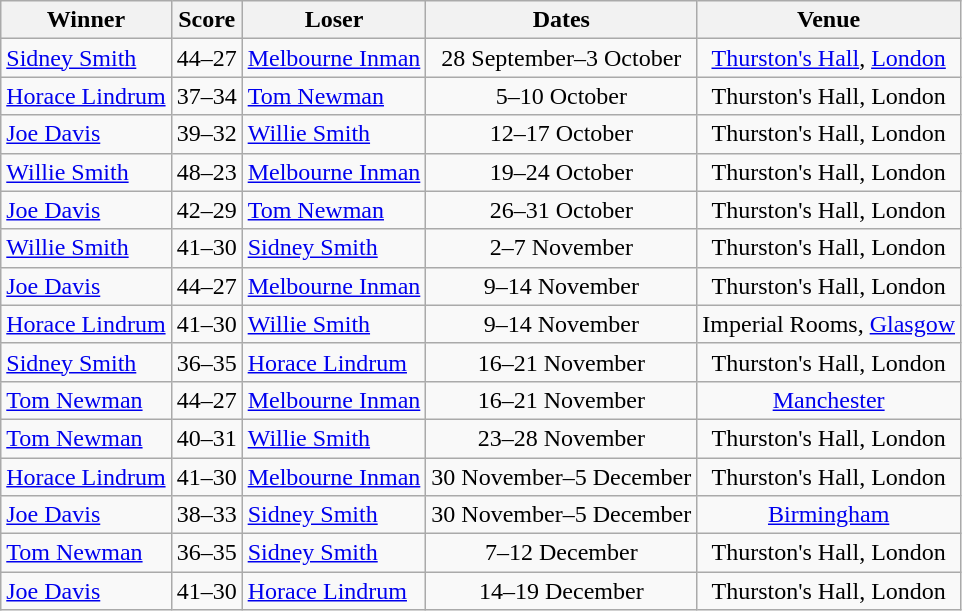<table class="wikitable" style="text-align:center">
<tr>
<th>Winner</th>
<th>Score</th>
<th>Loser</th>
<th>Dates</th>
<th>Venue</th>
</tr>
<tr>
<td align=left><a href='#'>Sidney Smith</a></td>
<td>44–27</td>
<td align=left><a href='#'>Melbourne Inman</a></td>
<td>28 September–3 October</td>
<td><a href='#'>Thurston's Hall</a>, <a href='#'>London</a></td>
</tr>
<tr>
<td align=left><a href='#'>Horace Lindrum</a></td>
<td>37–34</td>
<td align=left><a href='#'>Tom Newman</a></td>
<td>5–10 October</td>
<td>Thurston's Hall, London</td>
</tr>
<tr>
<td align=left><a href='#'>Joe Davis</a></td>
<td>39–32</td>
<td align=left><a href='#'>Willie Smith</a></td>
<td>12–17 October</td>
<td>Thurston's Hall, London</td>
</tr>
<tr>
<td align=left><a href='#'>Willie Smith</a></td>
<td>48–23</td>
<td align=left><a href='#'>Melbourne Inman</a></td>
<td>19–24 October</td>
<td>Thurston's Hall, London</td>
</tr>
<tr>
<td align=left><a href='#'>Joe Davis</a></td>
<td>42–29</td>
<td align=left><a href='#'>Tom Newman</a></td>
<td>26–31 October</td>
<td>Thurston's Hall, London</td>
</tr>
<tr>
<td align=left><a href='#'>Willie Smith</a></td>
<td>41–30</td>
<td align=left><a href='#'>Sidney Smith</a></td>
<td>2–7 November</td>
<td>Thurston's Hall, London</td>
</tr>
<tr>
<td align=left><a href='#'>Joe Davis</a></td>
<td>44–27</td>
<td align=left><a href='#'>Melbourne Inman</a></td>
<td>9–14 November</td>
<td>Thurston's Hall, London</td>
</tr>
<tr>
<td align=left><a href='#'>Horace Lindrum</a></td>
<td>41–30</td>
<td align=left><a href='#'>Willie Smith</a></td>
<td>9–14 November</td>
<td>Imperial Rooms, <a href='#'>Glasgow</a></td>
</tr>
<tr>
<td align=left><a href='#'>Sidney Smith</a></td>
<td>36–35</td>
<td align=left><a href='#'>Horace Lindrum</a></td>
<td>16–21 November</td>
<td>Thurston's Hall, London</td>
</tr>
<tr>
<td align=left><a href='#'>Tom Newman</a></td>
<td>44–27</td>
<td align=left><a href='#'>Melbourne Inman</a></td>
<td>16–21 November</td>
<td><a href='#'>Manchester</a></td>
</tr>
<tr>
<td align=left><a href='#'>Tom Newman</a></td>
<td>40–31</td>
<td align=left><a href='#'>Willie Smith</a></td>
<td>23–28 November</td>
<td>Thurston's Hall, London</td>
</tr>
<tr>
<td align=left><a href='#'>Horace Lindrum</a></td>
<td>41–30</td>
<td align=left><a href='#'>Melbourne Inman</a></td>
<td>30 November–5 December</td>
<td>Thurston's Hall, London</td>
</tr>
<tr>
<td align=left><a href='#'>Joe Davis</a></td>
<td>38–33</td>
<td align=left><a href='#'>Sidney Smith</a></td>
<td>30 November–5 December</td>
<td><a href='#'>Birmingham</a></td>
</tr>
<tr>
<td align=left><a href='#'>Tom Newman</a></td>
<td>36–35</td>
<td align=left><a href='#'>Sidney Smith</a></td>
<td>7–12 December</td>
<td>Thurston's Hall, London</td>
</tr>
<tr>
<td align=left><a href='#'>Joe Davis</a></td>
<td>41–30</td>
<td align=left><a href='#'>Horace Lindrum</a></td>
<td>14–19 December</td>
<td>Thurston's Hall, London</td>
</tr>
</table>
